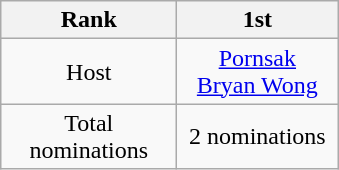<table class="wikitable" border="1">
<tr>
<th width="110">Rank</th>
<th width="100">1st</th>
</tr>
<tr align=center>
<td>Host</td>
<td><a href='#'>Pornsak</a><br><a href='#'>Bryan Wong</a></td>
</tr>
<tr align=center>
<td>Total nominations</td>
<td>2 nominations</td>
</tr>
</table>
